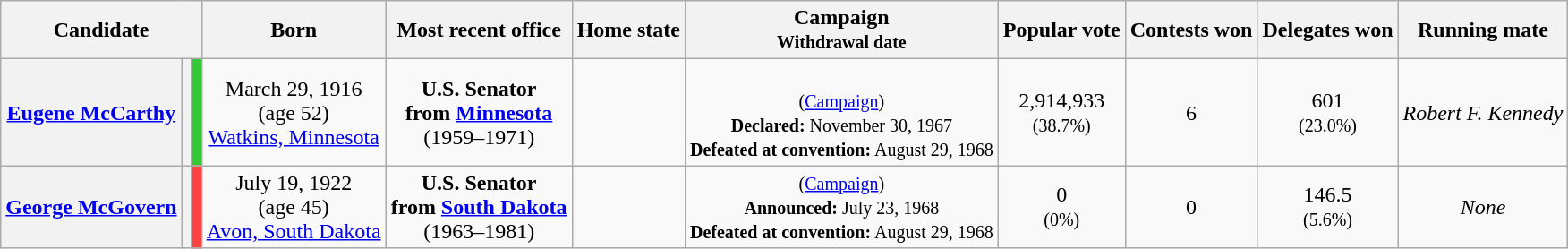<table class="wikitable sortable" style="text-align:center;">
<tr>
<th colspan="3">Candidate</th>
<th>Born</th>
<th class="unsortable">Most recent office</th>
<th>Home state</th>
<th data-sort-type="date">Campaign<br><small>Withdrawal date</small></th>
<th>Popular vote</th>
<th>Contests won</th>
<th>Delegates won</th>
<th>Running mate</th>
</tr>
<tr>
<th scope="row" data-sort-value="McCarthy"><a href='#'>Eugene McCarthy</a></th>
<th></th>
<td style="background:#37c837;"></td>
<td>March 29, 1916<br>(age 52)<br><a href='#'>Watkins, Minnesota</a></td>
<td><strong>U.S. Senator</strong><br><strong>from <a href='#'>Minnesota</a></strong><br>(1959–1971)</td>
<td></td>
<td><br><small>(<a href='#'>Campaign</a>)</small><br><small><strong>Declared:</strong> November 30, 1967</small><small><br><strong>Defeated at convention:</strong> August 29, 1968</small></td>
<td data-sort-value="3,000,056">2,914,933<br><small>(38.7%)</small></td>
<td data-sort-value="6">6</td>
<td data-sort-value="601">601<br><small>(23.0%)</small></td>
<td><em>Robert F. Kennedy</em></td>
</tr>
<tr>
<th scope="row" data-sort-value="McGovern"><a href='#'>George McGovern</a></th>
<th></th>
<td style="background:#ff4242;"></td>
<td>July 19, 1922<br>(age 45)<br><a href='#'>Avon, South Dakota</a></td>
<td><strong>U.S. Senator</strong><br><strong>from <a href='#'>South Dakota</a></strong><br>(1963–1981)</td>
<td></td>
<td><small>(<a href='#'>Campaign</a>)<br><strong>Announced:</strong> July 23, 1968<br><strong>Defeated at convention:</strong> August 29, 1968</small></td>
<td data-sort-value="0">0<br><small>(0%)</small></td>
<td data-sort-value="0">0</td>
<td data-sort-value="146.5">146.5<br><small>(5.6%)</small></td>
<td><em>None</em></td>
</tr>
</table>
